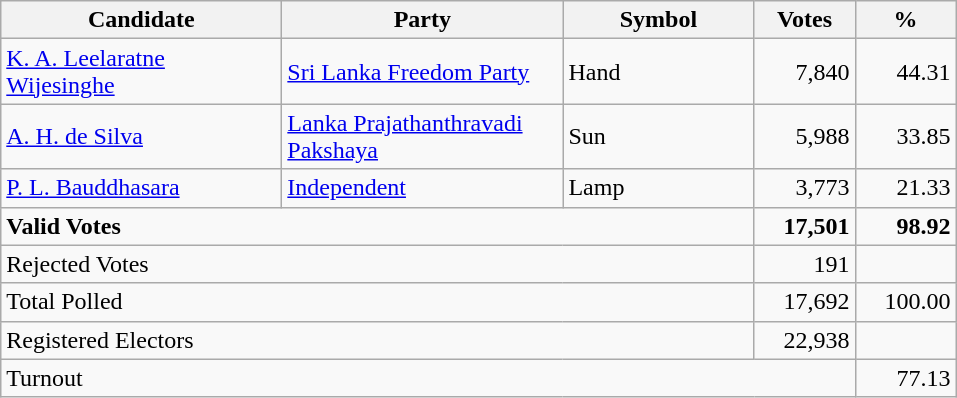<table class="wikitable" border="1" style="text-align:right;">
<tr>
<th align=left width="180">Candidate</th>
<th align=left width="180">Party</th>
<th align=left width="120">Symbol</th>
<th align=left width="60">Votes</th>
<th align=left width="60">%</th>
</tr>
<tr>
<td align=left><a href='#'>K. A. Leelaratne Wijesinghe</a></td>
<td align=left><a href='#'>Sri Lanka Freedom Party</a></td>
<td align=left>Hand</td>
<td>7,840</td>
<td>44.31</td>
</tr>
<tr>
<td align=left><a href='#'>A. H. de Silva</a></td>
<td align=left><a href='#'>Lanka Prajathanthravadi Pakshaya</a></td>
<td align=left>Sun</td>
<td>5,988</td>
<td>33.85</td>
</tr>
<tr>
<td align=left><a href='#'>P. L. Bauddhasara</a></td>
<td align=left><a href='#'>Independent</a></td>
<td align=left>Lamp</td>
<td>3,773</td>
<td>21.33</td>
</tr>
<tr>
<td align=left colspan=3><strong>Valid Votes</strong></td>
<td><strong>17,501</strong></td>
<td><strong>98.92 </strong></td>
</tr>
<tr>
<td align=left colspan=3>Rejected Votes</td>
<td>191</td>
<td></td>
</tr>
<tr>
<td align=left colspan=3>Total Polled</td>
<td>17,692</td>
<td>100.00</td>
</tr>
<tr>
<td align=left colspan=3>Registered Electors</td>
<td>22,938</td>
<td></td>
</tr>
<tr>
<td align=left colspan=4>Turnout</td>
<td>77.13</td>
</tr>
</table>
